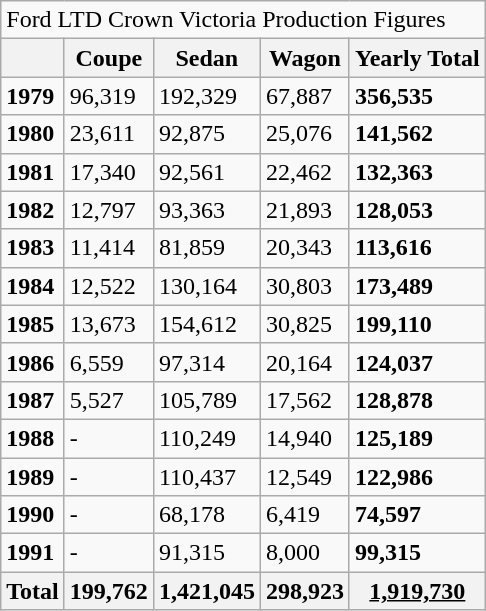<table class="wikitable">
<tr>
<td colspan="5">Ford LTD Crown Victoria Production Figures</td>
</tr>
<tr>
<th></th>
<th>Coupe</th>
<th>Sedan</th>
<th>Wagon</th>
<th>Yearly Total</th>
</tr>
<tr>
<td><strong>1979</strong></td>
<td>96,319</td>
<td>192,329</td>
<td>67,887</td>
<td><strong>356,535</strong></td>
</tr>
<tr>
<td><strong>1980</strong></td>
<td>23,611</td>
<td>92,875</td>
<td>25,076</td>
<td><strong>141,562</strong></td>
</tr>
<tr>
<td><strong>1981</strong></td>
<td>17,340</td>
<td>92,561</td>
<td>22,462</td>
<td><strong>132,363</strong></td>
</tr>
<tr>
<td><strong>1982</strong></td>
<td>12,797</td>
<td>93,363</td>
<td>21,893</td>
<td><strong>128,053</strong></td>
</tr>
<tr>
<td><strong>1983</strong></td>
<td>11,414</td>
<td>81,859</td>
<td>20,343</td>
<td><strong>113,616</strong></td>
</tr>
<tr>
<td><strong>1984</strong></td>
<td>12,522</td>
<td>130,164</td>
<td>30,803</td>
<td><strong>173,489</strong></td>
</tr>
<tr>
<td><strong>1985</strong></td>
<td>13,673</td>
<td>154,612</td>
<td>30,825</td>
<td><strong>199,110</strong></td>
</tr>
<tr>
<td><strong>1986</strong></td>
<td>6,559</td>
<td>97,314</td>
<td>20,164</td>
<td><strong>124,037</strong></td>
</tr>
<tr>
<td><strong>1987</strong></td>
<td>5,527</td>
<td>105,789</td>
<td>17,562</td>
<td><strong>128,878</strong></td>
</tr>
<tr>
<td><strong>1988</strong></td>
<td>-</td>
<td>110,249</td>
<td>14,940</td>
<td><strong>125,189</strong></td>
</tr>
<tr>
<td><strong>1989</strong></td>
<td>-</td>
<td>110,437</td>
<td>12,549</td>
<td><strong>122,986</strong></td>
</tr>
<tr>
<td><strong>1990</strong></td>
<td>-</td>
<td>68,178</td>
<td>6,419</td>
<td><strong>74,597</strong></td>
</tr>
<tr>
<td><strong>1991</strong></td>
<td>-</td>
<td>91,315</td>
<td>8,000</td>
<td><strong>99,315</strong></td>
</tr>
<tr>
<th>Total</th>
<th>199,762</th>
<th>1,421,045</th>
<th>298,923</th>
<th><u>1,919,730</u></th>
</tr>
</table>
